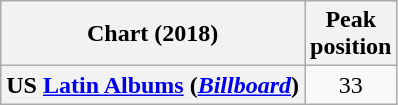<table class="wikitable sortable plainrowheaders">
<tr>
<th class="unsortable">Chart (2018)</th>
<th>Peak<br>position</th>
</tr>
<tr>
<th scope="row">US <a href='#'>Latin Albums</a> (<em><a href='#'>Billboard</a></em>)</th>
<td align="center">33</td>
</tr>
</table>
